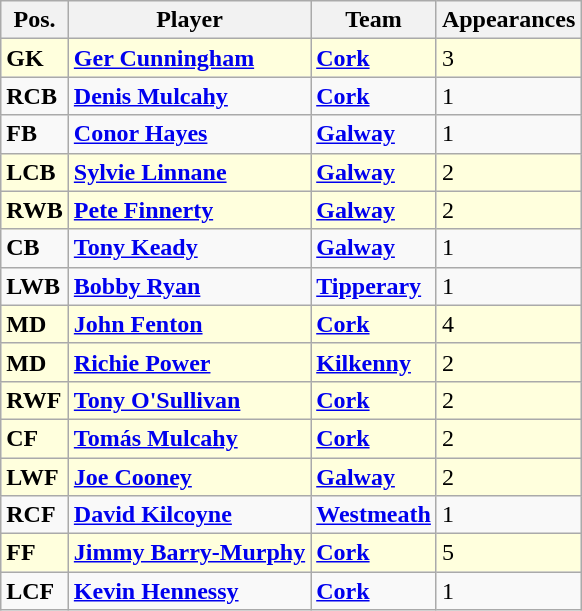<table class="wikitable">
<tr>
<th>Pos.</th>
<th>Player</th>
<th>Team</th>
<th>Appearances</th>
</tr>
<tr bgcolor=#FFFFDD>
<td><strong>GK</strong></td>
<td> <strong><a href='#'>Ger Cunningham</a></strong></td>
<td><strong><a href='#'>Cork</a></strong></td>
<td>3</td>
</tr>
<tr>
<td><strong>RCB</strong></td>
<td> <strong><a href='#'>Denis Mulcahy</a></strong></td>
<td><strong><a href='#'>Cork</a></strong></td>
<td>1</td>
</tr>
<tr>
<td><strong>FB</strong></td>
<td> <strong><a href='#'>Conor Hayes</a></strong></td>
<td><strong><a href='#'>Galway</a></strong></td>
<td>1</td>
</tr>
<tr bgcolor=#FFFFDD>
<td><strong>LCB</strong></td>
<td> <strong><a href='#'>Sylvie Linnane</a></strong></td>
<td><strong><a href='#'>Galway</a></strong></td>
<td>2</td>
</tr>
<tr bgcolor=#FFFFDD>
<td><strong>RWB</strong></td>
<td> <strong><a href='#'>Pete Finnerty</a></strong></td>
<td><strong><a href='#'>Galway</a></strong></td>
<td>2</td>
</tr>
<tr>
<td><strong>CB</strong></td>
<td> <strong><a href='#'>Tony Keady</a></strong></td>
<td><strong><a href='#'>Galway</a></strong></td>
<td>1</td>
</tr>
<tr>
<td><strong>LWB</strong></td>
<td> <strong><a href='#'>Bobby Ryan</a></strong></td>
<td><strong><a href='#'>Tipperary</a></strong></td>
<td>1</td>
</tr>
<tr bgcolor=#FFFFDD>
<td><strong>MD</strong></td>
<td> <strong><a href='#'>John Fenton</a></strong></td>
<td><strong><a href='#'>Cork</a></strong></td>
<td>4</td>
</tr>
<tr bgcolor=#FFFFDD>
<td><strong>MD</strong></td>
<td> <strong><a href='#'>Richie Power</a></strong></td>
<td><strong><a href='#'>Kilkenny</a></strong></td>
<td>2</td>
</tr>
<tr bgcolor=#FFFFDD>
<td><strong>RWF</strong></td>
<td> <strong><a href='#'>Tony O'Sullivan</a></strong></td>
<td><strong><a href='#'>Cork</a></strong></td>
<td>2</td>
</tr>
<tr bgcolor=#FFFFDD>
<td><strong>CF</strong></td>
<td> <strong><a href='#'>Tomás Mulcahy</a></strong></td>
<td><strong><a href='#'>Cork</a></strong></td>
<td>2</td>
</tr>
<tr bgcolor=#FFFFDD>
<td><strong>LWF</strong></td>
<td> <strong><a href='#'>Joe Cooney</a></strong></td>
<td><strong><a href='#'>Galway</a></strong></td>
<td>2</td>
</tr>
<tr>
<td><strong>RCF</strong></td>
<td> <strong><a href='#'>David Kilcoyne</a></strong></td>
<td><strong><a href='#'>Westmeath</a></strong></td>
<td>1</td>
</tr>
<tr bgcolor=#FFFFDD>
<td><strong>FF</strong></td>
<td> <strong><a href='#'>Jimmy Barry-Murphy</a></strong></td>
<td><strong><a href='#'>Cork</a></strong></td>
<td>5</td>
</tr>
<tr>
<td><strong>LCF</strong></td>
<td> <strong><a href='#'>Kevin Hennessy</a></strong></td>
<td><strong><a href='#'>Cork</a></strong></td>
<td>1</td>
</tr>
</table>
